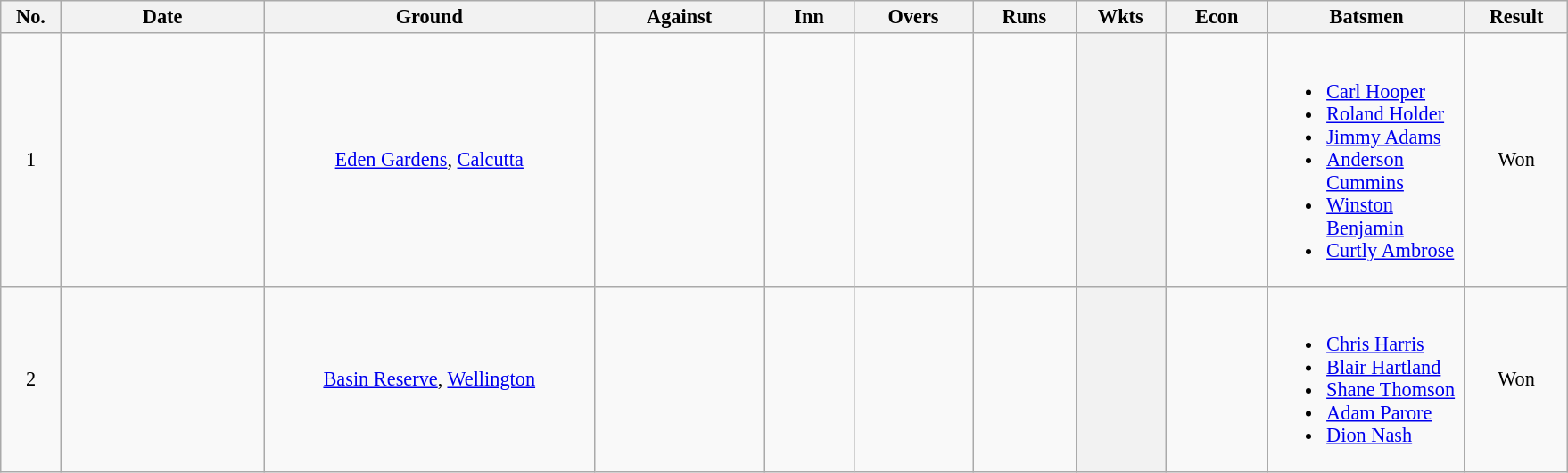<table class="wikitable sortable" style="font-size: 93%">
<tr align=center>
<th scope="col" width="38">No.</th>
<th scope="col" width="145">Date</th>
<th scope="col" width="240">Ground</th>
<th scope="col" width="120">Against</th>
<th scope="col" width="60">Inn</th>
<th scope="col" width="82">Overs</th>
<th scope="col" width="70">Runs</th>
<th scope="col" width="60">Wkts</th>
<th scope="col" width="70">Econ</th>
<th scope="col" width="140" class="unsortable">Batsmen</th>
<th scope="col" width="70">Result</th>
</tr>
<tr align=center>
<td>1</td>
<td> </td>
<td><a href='#'>Eden Gardens</a>, <a href='#'>Calcutta</a></td>
<td></td>
<td></td>
<td></td>
<td></td>
<th scope="row"></th>
<td></td>
<td align=left><br><ul><li><a href='#'>Carl Hooper</a></li><li><a href='#'>Roland Holder</a></li><li><a href='#'>Jimmy Adams</a></li><li><a href='#'>Anderson Cummins</a></li><li><a href='#'>Winston Benjamin</a></li><li><a href='#'>Curtly Ambrose</a></li></ul></td>
<td>Won</td>
</tr>
<tr align=center>
<td>2</td>
<td> </td>
<td><a href='#'>Basin Reserve</a>, <a href='#'>Wellington</a></td>
<td></td>
<td></td>
<td></td>
<td></td>
<th scope="row"></th>
<td></td>
<td align=left><br><ul><li><a href='#'>Chris Harris</a></li><li><a href='#'>Blair Hartland</a></li><li><a href='#'>Shane Thomson</a></li><li><a href='#'>Adam Parore</a></li><li><a href='#'>Dion Nash</a></li></ul></td>
<td>Won</td>
</tr>
</table>
